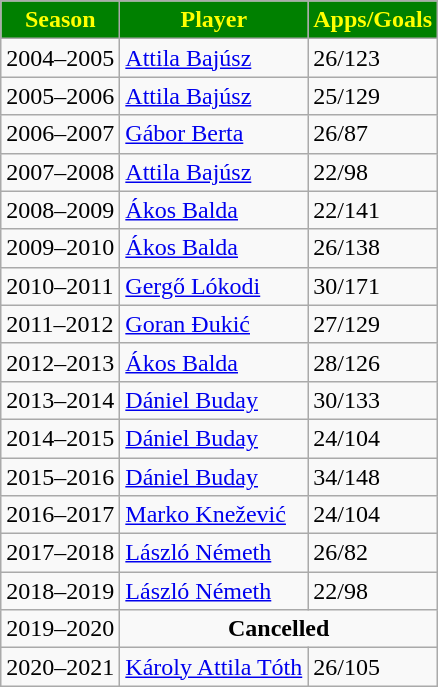<table class="wikitable">
<tr>
<th style="color:yellow; background:green">Season</th>
<th style="color:yellow; background:green">Player</th>
<th style="color:yellow; background:green">Apps/Goals</th>
</tr>
<tr>
<td>2004–2005</td>
<td> <a href='#'>Attila Bajúsz</a></td>
<td>26/123</td>
</tr>
<tr>
<td>2005–2006</td>
<td> <a href='#'>Attila Bajúsz</a></td>
<td>25/129</td>
</tr>
<tr>
<td>2006–2007</td>
<td> <a href='#'>Gábor Berta</a></td>
<td>26/87</td>
</tr>
<tr>
<td>2007–2008</td>
<td> <a href='#'>Attila Bajúsz</a></td>
<td>22/98</td>
</tr>
<tr>
<td>2008–2009</td>
<td> <a href='#'>Ákos Balda</a></td>
<td>22/141</td>
</tr>
<tr>
<td>2009–2010</td>
<td> <a href='#'>Ákos Balda</a></td>
<td>26/138</td>
</tr>
<tr>
<td>2010–2011</td>
<td> <a href='#'>Gergő Lókodi</a></td>
<td>30/171</td>
</tr>
<tr>
<td>2011–2012</td>
<td> <a href='#'>Goran Đukić</a></td>
<td>27/129</td>
</tr>
<tr>
<td>2012–2013</td>
<td> <a href='#'>Ákos Balda</a></td>
<td>28/126</td>
</tr>
<tr>
<td>2013–2014</td>
<td> <a href='#'>Dániel Buday</a></td>
<td>30/133</td>
</tr>
<tr>
<td>2014–2015</td>
<td> <a href='#'>Dániel Buday</a></td>
<td>24/104</td>
</tr>
<tr>
<td>2015–2016</td>
<td> <a href='#'>Dániel Buday</a></td>
<td>34/148</td>
</tr>
<tr>
<td>2016–2017</td>
<td> <a href='#'>Marko Knežević</a></td>
<td>24/104</td>
</tr>
<tr>
<td>2017–2018</td>
<td> <a href='#'>László Németh</a></td>
<td>26/82</td>
</tr>
<tr>
<td>2018–2019</td>
<td> <a href='#'>László Németh</a></td>
<td>22/98</td>
</tr>
<tr>
<td>2019–2020</td>
<td colspan=2 align=center><strong>Cancelled</strong></td>
</tr>
<tr>
<td>2020–2021</td>
<td> <a href='#'>Károly Attila Tóth</a></td>
<td>26/105</td>
</tr>
</table>
